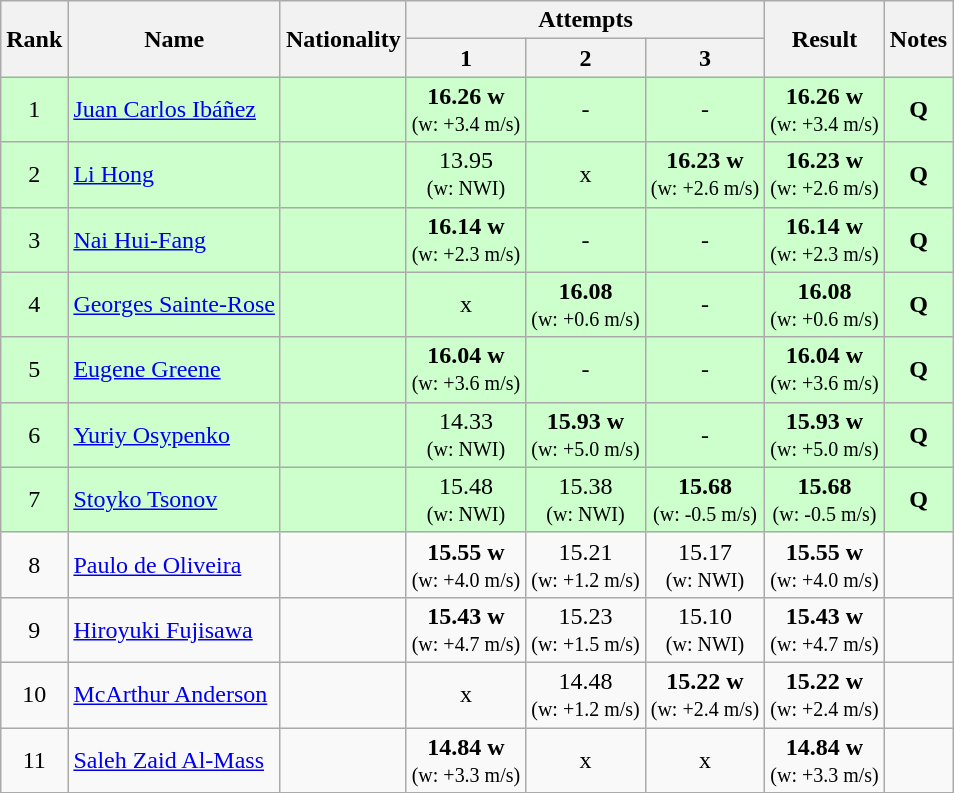<table class="wikitable sortable" style="text-align:center">
<tr>
<th rowspan=2>Rank</th>
<th rowspan=2>Name</th>
<th rowspan=2>Nationality</th>
<th colspan=3>Attempts</th>
<th rowspan=2>Result</th>
<th rowspan=2>Notes</th>
</tr>
<tr>
<th>1</th>
<th>2</th>
<th>3</th>
</tr>
<tr bgcolor=ccffcc>
<td>1</td>
<td align=left><a href='#'>Juan Carlos Ibáñez</a></td>
<td align=left></td>
<td><strong>16.26</strong> <strong>w</strong> <br><small>(w: +3.4 m/s)</small></td>
<td>-</td>
<td>-</td>
<td><strong>16.26</strong>  <strong>w</strong> <br><small>(w: +3.4 m/s)</small></td>
<td><strong>Q</strong></td>
</tr>
<tr bgcolor=ccffcc>
<td>2</td>
<td align=left><a href='#'>Li Hong</a></td>
<td align=left></td>
<td>13.95<br><small>(w: NWI)</small></td>
<td>x</td>
<td><strong>16.23</strong> <strong>w</strong> <br><small>(w: +2.6 m/s)</small></td>
<td><strong>16.23</strong>  <strong>w</strong> <br><small>(w: +2.6 m/s)</small></td>
<td><strong>Q</strong></td>
</tr>
<tr bgcolor=ccffcc>
<td>3</td>
<td align=left><a href='#'>Nai Hui-Fang</a></td>
<td align=left></td>
<td><strong>16.14</strong> <strong>w</strong> <br><small>(w: +2.3 m/s)</small></td>
<td>-</td>
<td>-</td>
<td><strong>16.14</strong>  <strong>w</strong> <br><small>(w: +2.3 m/s)</small></td>
<td><strong>Q</strong></td>
</tr>
<tr bgcolor=ccffcc>
<td>4</td>
<td align=left><a href='#'>Georges Sainte-Rose</a></td>
<td align=left></td>
<td>x</td>
<td><strong>16.08</strong><br><small>(w: +0.6 m/s)</small></td>
<td>-</td>
<td><strong>16.08</strong> <br><small>(w: +0.6 m/s)</small></td>
<td><strong>Q</strong></td>
</tr>
<tr bgcolor=ccffcc>
<td>5</td>
<td align=left><a href='#'>Eugene Greene</a></td>
<td align=left></td>
<td><strong>16.04</strong> <strong>w</strong> <br><small>(w: +3.6 m/s)</small></td>
<td>-</td>
<td>-</td>
<td><strong>16.04</strong>  <strong>w</strong> <br><small>(w: +3.6 m/s)</small></td>
<td><strong>Q</strong></td>
</tr>
<tr bgcolor=ccffcc>
<td>6</td>
<td align=left><a href='#'>Yuriy Osypenko</a></td>
<td align=left></td>
<td>14.33<br><small>(w: NWI)</small></td>
<td><strong>15.93</strong> <strong>w</strong> <br><small>(w: +5.0 m/s)</small></td>
<td>-</td>
<td><strong>15.93</strong>  <strong>w</strong> <br><small>(w: +5.0 m/s)</small></td>
<td><strong>Q</strong></td>
</tr>
<tr bgcolor=ccffcc>
<td>7</td>
<td align=left><a href='#'>Stoyko Tsonov</a></td>
<td align=left></td>
<td>15.48<br><small>(w: NWI)</small></td>
<td>15.38<br><small>(w: NWI)</small></td>
<td><strong>15.68</strong><br><small>(w: -0.5 m/s)</small></td>
<td><strong>15.68</strong> <br><small>(w: -0.5 m/s)</small></td>
<td><strong>Q</strong></td>
</tr>
<tr>
<td>8</td>
<td align=left><a href='#'>Paulo de Oliveira</a></td>
<td align=left></td>
<td><strong>15.55</strong> <strong>w</strong> <br><small>(w: +4.0 m/s)</small></td>
<td>15.21<br><small>(w: +1.2 m/s)</small></td>
<td>15.17<br><small>(w: NWI)</small></td>
<td><strong>15.55</strong>  <strong>w</strong> <br><small>(w: +4.0 m/s)</small></td>
<td></td>
</tr>
<tr>
<td>9</td>
<td align=left><a href='#'>Hiroyuki Fujisawa</a></td>
<td align=left></td>
<td><strong>15.43</strong> <strong>w</strong> <br><small>(w: +4.7 m/s)</small></td>
<td>15.23<br><small>(w: +1.5 m/s)</small></td>
<td>15.10<br><small>(w: NWI)</small></td>
<td><strong>15.43</strong>  <strong>w</strong> <br><small>(w: +4.7 m/s)</small></td>
<td></td>
</tr>
<tr>
<td>10</td>
<td align=left><a href='#'>McArthur Anderson</a></td>
<td align=left></td>
<td>x</td>
<td>14.48<br><small>(w: +1.2 m/s)</small></td>
<td><strong>15.22</strong> <strong>w</strong> <br><small>(w: +2.4 m/s)</small></td>
<td><strong>15.22</strong>  <strong>w</strong> <br><small>(w: +2.4 m/s)</small></td>
<td></td>
</tr>
<tr>
<td>11</td>
<td align=left><a href='#'>Saleh Zaid Al-Mass</a></td>
<td align=left></td>
<td><strong>14.84</strong> <strong>w</strong> <br><small>(w: +3.3 m/s)</small></td>
<td>x</td>
<td>x</td>
<td><strong>14.84</strong>  <strong>w</strong> <br><small>(w: +3.3 m/s)</small></td>
<td></td>
</tr>
</table>
